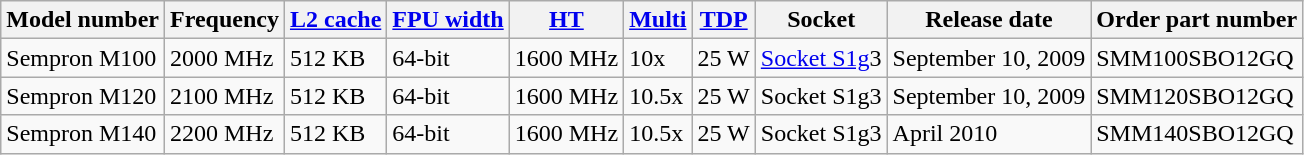<table class="wikitable">
<tr>
<th>Model number</th>
<th>Frequency</th>
<th><a href='#'>L2 cache</a></th>
<th><a href='#'>FPU width</a></th>
<th><a href='#'>HT</a></th>
<th><a href='#'>Multi</a></th>
<th><a href='#'>TDP</a></th>
<th>Socket</th>
<th>Release date</th>
<th>Order part number</th>
</tr>
<tr>
<td>Sempron M100</td>
<td>2000 MHz</td>
<td>512 KB</td>
<td>64-bit</td>
<td>1600 MHz</td>
<td>10x</td>
<td>25 W</td>
<td><a href='#'>Socket S1g</a>3</td>
<td>September 10, 2009</td>
<td>SMM100SBO12GQ</td>
</tr>
<tr>
<td>Sempron M120</td>
<td>2100 MHz</td>
<td>512 KB</td>
<td>64-bit</td>
<td>1600 MHz</td>
<td>10.5x</td>
<td>25 W</td>
<td>Socket S1g3</td>
<td>September 10, 2009</td>
<td>SMM120SBO12GQ</td>
</tr>
<tr>
<td>Sempron M140</td>
<td>2200 MHz</td>
<td>512 KB</td>
<td>64-bit</td>
<td>1600 MHz</td>
<td>10.5x</td>
<td>25 W</td>
<td>Socket S1g3</td>
<td>April 2010</td>
<td>SMM140SBO12GQ</td>
</tr>
</table>
